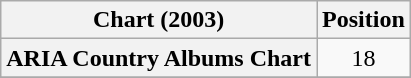<table class="wikitable sortable plainrowheaders" style="text-align:center">
<tr>
<th scope="col">Chart (2003)</th>
<th scope="col">Position</th>
</tr>
<tr>
<th scope="row">ARIA Country Albums Chart</th>
<td>18</td>
</tr>
<tr>
</tr>
</table>
